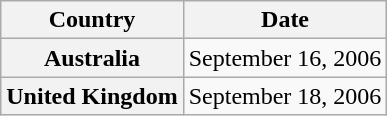<table class="wikitable plainrowheaders">
<tr>
<th scope="col">Country</th>
<th scope="col">Date</th>
</tr>
<tr>
<th scope="row">Australia</th>
<td>September 16, 2006</td>
</tr>
<tr>
<th scope="row">United Kingdom</th>
<td>September 18, 2006</td>
</tr>
</table>
